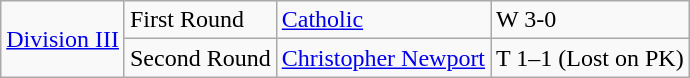<table class="wikitable">
<tr>
<td rowspan="2"><a href='#'>Division III</a></td>
<td>First Round</td>
<td><a href='#'>Catholic</a></td>
<td>W 3-0</td>
</tr>
<tr>
<td>Second Round</td>
<td><a href='#'>Christopher Newport</a></td>
<td>T 1–1 (Lost on PK)</td>
</tr>
</table>
